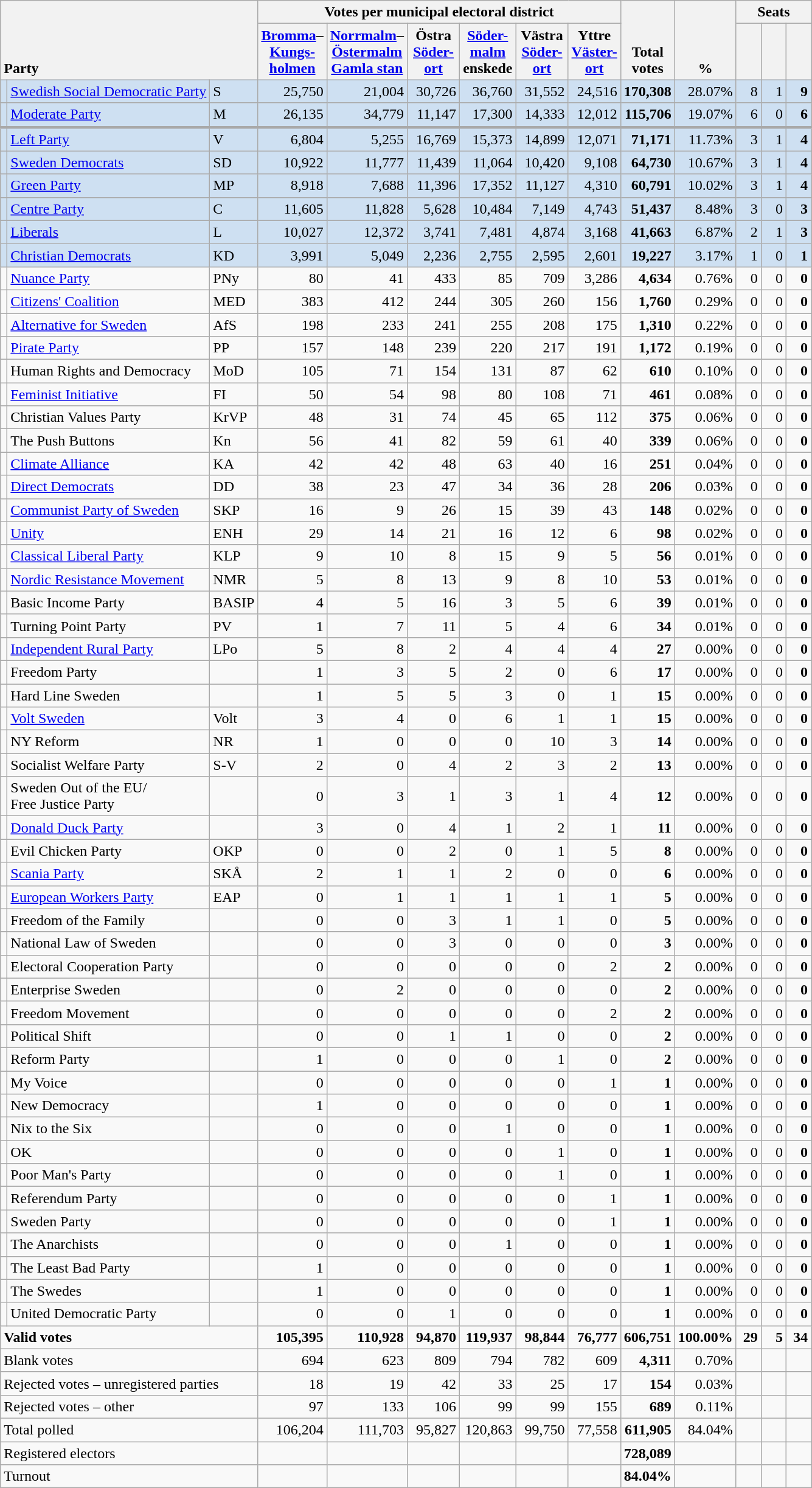<table class="wikitable" border="1" style="text-align:right;">
<tr>
<th style="text-align:left;" valign=bottom rowspan=2 colspan=3>Party</th>
<th colspan=6>Votes per municipal electoral district</th>
<th align=center valign=bottom rowspan=2 width="50">Total votes</th>
<th align=center valign=bottom rowspan=2 width="50">%</th>
<th colspan=3>Seats</th>
</tr>
<tr>
<th align=center valign=bottom width="50"><a href='#'>Bromma</a>–<a href='#'>Kungs- holmen</a></th>
<th align=center valign=bottom width="50"><a href='#'>Norrmalm</a>–<a href='#'>Östermalm</a> <a href='#'>Gamla stan</a></th>
<th align=center valign=bottom width="50">Östra <a href='#'>Söder- ort</a></th>
<th align=center valign=bottom width="50"><a href='#'>Söder- malm</a> enskede</th>
<th align=center valign=bottom width="50">Västra <a href='#'>Söder- ort</a></th>
<th align=center valign=bottom width="50">Yttre <a href='#'>Väster- ort</a></th>
<th align=center valign=bottom width="20"><small></small></th>
<th align=center valign=bottom width="20"><small><a href='#'></a></small></th>
<th align=center valign=bottom width="20"><small></small></th>
</tr>
<tr style="background:#CEE0F2;">
<td></td>
<td align=left style="white-space: nowrap;"><a href='#'>Swedish Social Democratic Party</a></td>
<td align=left>S</td>
<td>25,750</td>
<td>21,004</td>
<td>30,726</td>
<td>36,760</td>
<td>31,552</td>
<td>24,516</td>
<td><strong>170,308</strong></td>
<td>28.07%</td>
<td>8</td>
<td>1</td>
<td><strong>9</strong></td>
</tr>
<tr style="background:#CEE0F2;">
<td></td>
<td align=left><a href='#'>Moderate Party</a></td>
<td align=left>M</td>
<td>26,135</td>
<td>34,779</td>
<td>11,147</td>
<td>17,300</td>
<td>14,333</td>
<td>12,012</td>
<td><strong>115,706</strong></td>
<td>19.07%</td>
<td>6</td>
<td>0</td>
<td><strong>6</strong></td>
</tr>
<tr style="background:#CEE0F2; border-top:3px solid darkgray;">
<td></td>
<td align=left><a href='#'>Left Party</a></td>
<td align=left>V</td>
<td>6,804</td>
<td>5,255</td>
<td>16,769</td>
<td>15,373</td>
<td>14,899</td>
<td>12,071</td>
<td><strong>71,171</strong></td>
<td>11.73%</td>
<td>3</td>
<td>1</td>
<td><strong>4</strong></td>
</tr>
<tr style="background:#CEE0F2;">
<td></td>
<td align=left><a href='#'>Sweden Democrats</a></td>
<td align=left>SD</td>
<td>10,922</td>
<td>11,777</td>
<td>11,439</td>
<td>11,064</td>
<td>10,420</td>
<td>9,108</td>
<td><strong>64,730</strong></td>
<td>10.67%</td>
<td>3</td>
<td>1</td>
<td><strong>4</strong></td>
</tr>
<tr style="background:#CEE0F2;">
<td></td>
<td align=left><a href='#'>Green Party</a></td>
<td align=left>MP</td>
<td>8,918</td>
<td>7,688</td>
<td>11,396</td>
<td>17,352</td>
<td>11,127</td>
<td>4,310</td>
<td><strong>60,791</strong></td>
<td>10.02%</td>
<td>3</td>
<td>1</td>
<td><strong>4</strong></td>
</tr>
<tr style="background:#CEE0F2;">
<td></td>
<td align=left><a href='#'>Centre Party</a></td>
<td align=left>C</td>
<td>11,605</td>
<td>11,828</td>
<td>5,628</td>
<td>10,484</td>
<td>7,149</td>
<td>4,743</td>
<td><strong>51,437</strong></td>
<td>8.48%</td>
<td>3</td>
<td>0</td>
<td><strong>3</strong></td>
</tr>
<tr style="background:#CEE0F2;">
<td></td>
<td align=left><a href='#'>Liberals</a></td>
<td align=left>L</td>
<td>10,027</td>
<td>12,372</td>
<td>3,741</td>
<td>7,481</td>
<td>4,874</td>
<td>3,168</td>
<td><strong>41,663</strong></td>
<td>6.87%</td>
<td>2</td>
<td>1</td>
<td><strong>3</strong></td>
</tr>
<tr style="background:#CEE0F2;">
<td></td>
<td align=left><a href='#'>Christian Democrats</a></td>
<td align=left>KD</td>
<td>3,991</td>
<td>5,049</td>
<td>2,236</td>
<td>2,755</td>
<td>2,595</td>
<td>2,601</td>
<td><strong>19,227</strong></td>
<td>3.17%</td>
<td>1</td>
<td>0</td>
<td><strong>1</strong></td>
</tr>
<tr>
<td></td>
<td align=left><a href='#'>Nuance Party</a></td>
<td align=left>PNy</td>
<td>80</td>
<td>41</td>
<td>433</td>
<td>85</td>
<td>709</td>
<td>3,286</td>
<td><strong>4,634</strong></td>
<td>0.76%</td>
<td>0</td>
<td>0</td>
<td><strong>0</strong></td>
</tr>
<tr>
<td></td>
<td align=left><a href='#'>Citizens' Coalition</a></td>
<td align=left>MED</td>
<td>383</td>
<td>412</td>
<td>244</td>
<td>305</td>
<td>260</td>
<td>156</td>
<td><strong>1,760</strong></td>
<td>0.29%</td>
<td>0</td>
<td>0</td>
<td><strong>0</strong></td>
</tr>
<tr>
<td></td>
<td align=left><a href='#'>Alternative for Sweden</a></td>
<td align=left>AfS</td>
<td>198</td>
<td>233</td>
<td>241</td>
<td>255</td>
<td>208</td>
<td>175</td>
<td><strong>1,310</strong></td>
<td>0.22%</td>
<td>0</td>
<td>0</td>
<td><strong>0</strong></td>
</tr>
<tr>
<td></td>
<td align=left><a href='#'>Pirate Party</a></td>
<td align=left>PP</td>
<td>157</td>
<td>148</td>
<td>239</td>
<td>220</td>
<td>217</td>
<td>191</td>
<td><strong>1,172</strong></td>
<td>0.19%</td>
<td>0</td>
<td>0</td>
<td><strong>0</strong></td>
</tr>
<tr>
<td></td>
<td align=left>Human Rights and Democracy</td>
<td align=left>MoD</td>
<td>105</td>
<td>71</td>
<td>154</td>
<td>131</td>
<td>87</td>
<td>62</td>
<td><strong>610</strong></td>
<td>0.10%</td>
<td>0</td>
<td>0</td>
<td><strong>0</strong></td>
</tr>
<tr>
<td></td>
<td align=left><a href='#'>Feminist Initiative</a></td>
<td align=left>FI</td>
<td>50</td>
<td>54</td>
<td>98</td>
<td>80</td>
<td>108</td>
<td>71</td>
<td><strong>461</strong></td>
<td>0.08%</td>
<td>0</td>
<td>0</td>
<td><strong>0</strong></td>
</tr>
<tr>
<td></td>
<td align=left>Christian Values Party</td>
<td align=left>KrVP</td>
<td>48</td>
<td>31</td>
<td>74</td>
<td>45</td>
<td>65</td>
<td>112</td>
<td><strong>375</strong></td>
<td>0.06%</td>
<td>0</td>
<td>0</td>
<td><strong>0</strong></td>
</tr>
<tr>
<td></td>
<td align=left>The Push Buttons</td>
<td align=left>Kn</td>
<td>56</td>
<td>41</td>
<td>82</td>
<td>59</td>
<td>61</td>
<td>40</td>
<td><strong>339</strong></td>
<td>0.06%</td>
<td>0</td>
<td>0</td>
<td><strong>0</strong></td>
</tr>
<tr>
<td></td>
<td align=left><a href='#'>Climate Alliance</a></td>
<td align=left>KA</td>
<td>42</td>
<td>42</td>
<td>48</td>
<td>63</td>
<td>40</td>
<td>16</td>
<td><strong>251</strong></td>
<td>0.04%</td>
<td>0</td>
<td>0</td>
<td><strong>0</strong></td>
</tr>
<tr>
<td></td>
<td align=left><a href='#'>Direct Democrats</a></td>
<td align=left>DD</td>
<td>38</td>
<td>23</td>
<td>47</td>
<td>34</td>
<td>36</td>
<td>28</td>
<td><strong>206</strong></td>
<td>0.03%</td>
<td>0</td>
<td>0</td>
<td><strong>0</strong></td>
</tr>
<tr>
<td></td>
<td align=left><a href='#'>Communist Party of Sweden</a></td>
<td align=left>SKP</td>
<td>16</td>
<td>9</td>
<td>26</td>
<td>15</td>
<td>39</td>
<td>43</td>
<td><strong>148</strong></td>
<td>0.02%</td>
<td>0</td>
<td>0</td>
<td><strong>0</strong></td>
</tr>
<tr>
<td></td>
<td align=left><a href='#'>Unity</a></td>
<td align=left>ENH</td>
<td>29</td>
<td>14</td>
<td>21</td>
<td>16</td>
<td>12</td>
<td>6</td>
<td><strong>98</strong></td>
<td>0.02%</td>
<td>0</td>
<td>0</td>
<td><strong>0</strong></td>
</tr>
<tr>
<td></td>
<td align=left><a href='#'>Classical Liberal Party</a></td>
<td align=left>KLP</td>
<td>9</td>
<td>10</td>
<td>8</td>
<td>15</td>
<td>9</td>
<td>5</td>
<td><strong>56</strong></td>
<td>0.01%</td>
<td>0</td>
<td>0</td>
<td><strong>0</strong></td>
</tr>
<tr>
<td></td>
<td align=left><a href='#'>Nordic Resistance Movement</a></td>
<td align=left>NMR</td>
<td>5</td>
<td>8</td>
<td>13</td>
<td>9</td>
<td>8</td>
<td>10</td>
<td><strong>53</strong></td>
<td>0.01%</td>
<td>0</td>
<td>0</td>
<td><strong>0</strong></td>
</tr>
<tr>
<td></td>
<td align=left>Basic Income Party</td>
<td align=left>BASIP</td>
<td>4</td>
<td>5</td>
<td>16</td>
<td>3</td>
<td>5</td>
<td>6</td>
<td><strong>39</strong></td>
<td>0.01%</td>
<td>0</td>
<td>0</td>
<td><strong>0</strong></td>
</tr>
<tr>
<td></td>
<td align=left>Turning Point Party</td>
<td align=left>PV</td>
<td>1</td>
<td>7</td>
<td>11</td>
<td>5</td>
<td>4</td>
<td>6</td>
<td><strong>34</strong></td>
<td>0.01%</td>
<td>0</td>
<td>0</td>
<td><strong>0</strong></td>
</tr>
<tr>
<td></td>
<td align=left><a href='#'>Independent Rural Party</a></td>
<td align=left>LPo</td>
<td>5</td>
<td>8</td>
<td>2</td>
<td>4</td>
<td>4</td>
<td>4</td>
<td><strong>27</strong></td>
<td>0.00%</td>
<td>0</td>
<td>0</td>
<td><strong>0</strong></td>
</tr>
<tr>
<td></td>
<td align=left>Freedom Party</td>
<td align=left></td>
<td>1</td>
<td>3</td>
<td>5</td>
<td>2</td>
<td>0</td>
<td>6</td>
<td><strong>17</strong></td>
<td>0.00%</td>
<td>0</td>
<td>0</td>
<td><strong>0</strong></td>
</tr>
<tr>
<td></td>
<td align=left>Hard Line Sweden</td>
<td align=left></td>
<td>1</td>
<td>5</td>
<td>5</td>
<td>3</td>
<td>0</td>
<td>1</td>
<td><strong>15</strong></td>
<td>0.00%</td>
<td>0</td>
<td>0</td>
<td><strong>0</strong></td>
</tr>
<tr>
<td></td>
<td align=left><a href='#'>Volt Sweden</a></td>
<td align=left>Volt</td>
<td>3</td>
<td>4</td>
<td>0</td>
<td>6</td>
<td>1</td>
<td>1</td>
<td><strong>15</strong></td>
<td>0.00%</td>
<td>0</td>
<td>0</td>
<td><strong>0</strong></td>
</tr>
<tr>
<td></td>
<td align=left>NY Reform</td>
<td align=left>NR</td>
<td>1</td>
<td>0</td>
<td>0</td>
<td>0</td>
<td>10</td>
<td>3</td>
<td><strong>14</strong></td>
<td>0.00%</td>
<td>0</td>
<td>0</td>
<td><strong>0</strong></td>
</tr>
<tr>
<td></td>
<td align=left>Socialist Welfare Party</td>
<td align=left>S-V</td>
<td>2</td>
<td>0</td>
<td>4</td>
<td>2</td>
<td>3</td>
<td>2</td>
<td><strong>13</strong></td>
<td>0.00%</td>
<td>0</td>
<td>0</td>
<td><strong>0</strong></td>
</tr>
<tr>
<td></td>
<td align=left>Sweden Out of the EU/<br>Free Justice Party</td>
<td align=left></td>
<td>0</td>
<td>3</td>
<td>1</td>
<td>3</td>
<td>1</td>
<td>4</td>
<td><strong>12</strong></td>
<td>0.00%</td>
<td>0</td>
<td>0</td>
<td><strong>0</strong></td>
</tr>
<tr>
<td></td>
<td align=left><a href='#'>Donald Duck Party</a></td>
<td align=left></td>
<td>3</td>
<td>0</td>
<td>4</td>
<td>1</td>
<td>2</td>
<td>1</td>
<td><strong>11</strong></td>
<td>0.00%</td>
<td>0</td>
<td>0</td>
<td><strong>0</strong></td>
</tr>
<tr>
<td></td>
<td align=left>Evil Chicken Party</td>
<td align=left>OKP</td>
<td>0</td>
<td>0</td>
<td>2</td>
<td>0</td>
<td>1</td>
<td>5</td>
<td><strong>8</strong></td>
<td>0.00%</td>
<td>0</td>
<td>0</td>
<td><strong>0</strong></td>
</tr>
<tr>
<td></td>
<td align=left><a href='#'>Scania Party</a></td>
<td align=left>SKÅ</td>
<td>2</td>
<td>1</td>
<td>1</td>
<td>2</td>
<td>0</td>
<td>0</td>
<td><strong>6</strong></td>
<td>0.00%</td>
<td>0</td>
<td>0</td>
<td><strong>0</strong></td>
</tr>
<tr>
<td></td>
<td align=left><a href='#'>European Workers Party</a></td>
<td align=left>EAP</td>
<td>0</td>
<td>1</td>
<td>1</td>
<td>1</td>
<td>1</td>
<td>1</td>
<td><strong>5</strong></td>
<td>0.00%</td>
<td>0</td>
<td>0</td>
<td><strong>0</strong></td>
</tr>
<tr>
<td></td>
<td align=left>Freedom of the Family</td>
<td align=left></td>
<td>0</td>
<td>0</td>
<td>3</td>
<td>1</td>
<td>1</td>
<td>0</td>
<td><strong>5</strong></td>
<td>0.00%</td>
<td>0</td>
<td>0</td>
<td><strong>0</strong></td>
</tr>
<tr>
<td></td>
<td align=left>National Law of Sweden</td>
<td align=left></td>
<td>0</td>
<td>0</td>
<td>3</td>
<td>0</td>
<td>0</td>
<td>0</td>
<td><strong>3</strong></td>
<td>0.00%</td>
<td>0</td>
<td>0</td>
<td><strong>0</strong></td>
</tr>
<tr>
<td></td>
<td align=left>Electoral Cooperation Party</td>
<td align=left></td>
<td>0</td>
<td>0</td>
<td>0</td>
<td>0</td>
<td>0</td>
<td>2</td>
<td><strong>2</strong></td>
<td>0.00%</td>
<td>0</td>
<td>0</td>
<td><strong>0</strong></td>
</tr>
<tr>
<td></td>
<td align=left>Enterprise Sweden</td>
<td align=left></td>
<td>0</td>
<td>2</td>
<td>0</td>
<td>0</td>
<td>0</td>
<td>0</td>
<td><strong>2</strong></td>
<td>0.00%</td>
<td>0</td>
<td>0</td>
<td><strong>0</strong></td>
</tr>
<tr>
<td></td>
<td align=left>Freedom Movement</td>
<td align=left></td>
<td>0</td>
<td>0</td>
<td>0</td>
<td>0</td>
<td>0</td>
<td>2</td>
<td><strong>2</strong></td>
<td>0.00%</td>
<td>0</td>
<td>0</td>
<td><strong>0</strong></td>
</tr>
<tr>
<td></td>
<td align=left>Political Shift</td>
<td align=left></td>
<td>0</td>
<td>0</td>
<td>1</td>
<td>1</td>
<td>0</td>
<td>0</td>
<td><strong>2</strong></td>
<td>0.00%</td>
<td>0</td>
<td>0</td>
<td><strong>0</strong></td>
</tr>
<tr>
<td></td>
<td align=left>Reform Party</td>
<td align=left></td>
<td>1</td>
<td>0</td>
<td>0</td>
<td>0</td>
<td>1</td>
<td>0</td>
<td><strong>2</strong></td>
<td>0.00%</td>
<td>0</td>
<td>0</td>
<td><strong>0</strong></td>
</tr>
<tr>
<td></td>
<td align=left>My Voice</td>
<td align=left></td>
<td>0</td>
<td>0</td>
<td>0</td>
<td>0</td>
<td>0</td>
<td>1</td>
<td><strong>1</strong></td>
<td>0.00%</td>
<td>0</td>
<td>0</td>
<td><strong>0</strong></td>
</tr>
<tr>
<td></td>
<td align=left>New Democracy</td>
<td align=left></td>
<td>1</td>
<td>0</td>
<td>0</td>
<td>0</td>
<td>0</td>
<td>0</td>
<td><strong>1</strong></td>
<td>0.00%</td>
<td>0</td>
<td>0</td>
<td><strong>0</strong></td>
</tr>
<tr>
<td></td>
<td align=left>Nix to the Six</td>
<td align=left></td>
<td>0</td>
<td>0</td>
<td>0</td>
<td>1</td>
<td>0</td>
<td>0</td>
<td><strong>1</strong></td>
<td>0.00%</td>
<td>0</td>
<td>0</td>
<td><strong>0</strong></td>
</tr>
<tr>
<td></td>
<td align=left>OK</td>
<td align=left></td>
<td>0</td>
<td>0</td>
<td>0</td>
<td>0</td>
<td>1</td>
<td>0</td>
<td><strong>1</strong></td>
<td>0.00%</td>
<td>0</td>
<td>0</td>
<td><strong>0</strong></td>
</tr>
<tr>
<td></td>
<td align=left>Poor Man's Party</td>
<td align=left></td>
<td>0</td>
<td>0</td>
<td>0</td>
<td>0</td>
<td>1</td>
<td>0</td>
<td><strong>1</strong></td>
<td>0.00%</td>
<td>0</td>
<td>0</td>
<td><strong>0</strong></td>
</tr>
<tr>
<td></td>
<td align=left>Referendum Party</td>
<td align=left></td>
<td>0</td>
<td>0</td>
<td>0</td>
<td>0</td>
<td>0</td>
<td>1</td>
<td><strong>1</strong></td>
<td>0.00%</td>
<td>0</td>
<td>0</td>
<td><strong>0</strong></td>
</tr>
<tr>
<td></td>
<td align=left>Sweden Party</td>
<td align=left></td>
<td>0</td>
<td>0</td>
<td>0</td>
<td>0</td>
<td>0</td>
<td>1</td>
<td><strong>1</strong></td>
<td>0.00%</td>
<td>0</td>
<td>0</td>
<td><strong>0</strong></td>
</tr>
<tr>
<td></td>
<td align=left>The Anarchists</td>
<td align=left></td>
<td>0</td>
<td>0</td>
<td>0</td>
<td>1</td>
<td>0</td>
<td>0</td>
<td><strong>1</strong></td>
<td>0.00%</td>
<td>0</td>
<td>0</td>
<td><strong>0</strong></td>
</tr>
<tr>
<td></td>
<td align=left>The Least Bad Party</td>
<td align=left></td>
<td>1</td>
<td>0</td>
<td>0</td>
<td>0</td>
<td>0</td>
<td>0</td>
<td><strong>1</strong></td>
<td>0.00%</td>
<td>0</td>
<td>0</td>
<td><strong>0</strong></td>
</tr>
<tr>
<td></td>
<td align=left>The Swedes</td>
<td align=left></td>
<td>1</td>
<td>0</td>
<td>0</td>
<td>0</td>
<td>0</td>
<td>0</td>
<td><strong>1</strong></td>
<td>0.00%</td>
<td>0</td>
<td>0</td>
<td><strong>0</strong></td>
</tr>
<tr>
<td></td>
<td align=left>United Democratic Party</td>
<td align=left></td>
<td>0</td>
<td>0</td>
<td>1</td>
<td>0</td>
<td>0</td>
<td>0</td>
<td><strong>1</strong></td>
<td>0.00%</td>
<td>0</td>
<td>0</td>
<td><strong>0</strong></td>
</tr>
<tr style="font-weight:bold">
<td align=left colspan=3>Valid votes</td>
<td>105,395</td>
<td>110,928</td>
<td>94,870</td>
<td>119,937</td>
<td>98,844</td>
<td>76,777</td>
<td>606,751</td>
<td>100.00%</td>
<td>29</td>
<td>5</td>
<td>34</td>
</tr>
<tr>
<td align=left colspan=3>Blank votes</td>
<td>694</td>
<td>623</td>
<td>809</td>
<td>794</td>
<td>782</td>
<td>609</td>
<td><strong>4,311</strong></td>
<td>0.70%</td>
<td></td>
<td></td>
<td></td>
</tr>
<tr>
<td align=left colspan=3>Rejected votes – unregistered parties</td>
<td>18</td>
<td>19</td>
<td>42</td>
<td>33</td>
<td>25</td>
<td>17</td>
<td><strong>154</strong></td>
<td>0.03%</td>
<td></td>
<td></td>
<td></td>
</tr>
<tr>
<td align=left colspan=3>Rejected votes – other</td>
<td>97</td>
<td>133</td>
<td>106</td>
<td>99</td>
<td>99</td>
<td>155</td>
<td><strong>689</strong></td>
<td>0.11%</td>
<td></td>
<td></td>
<td></td>
</tr>
<tr>
<td align=left colspan=3>Total polled</td>
<td>106,204</td>
<td>111,703</td>
<td>95,827</td>
<td>120,863</td>
<td>99,750</td>
<td>77,558</td>
<td><strong>611,905</strong></td>
<td>84.04%</td>
<td></td>
<td></td>
<td></td>
</tr>
<tr>
<td align=left colspan=3>Registered electors</td>
<td></td>
<td></td>
<td></td>
<td></td>
<td></td>
<td></td>
<td><strong>728,089</strong></td>
<td></td>
<td></td>
<td></td>
<td></td>
</tr>
<tr>
<td align=left colspan=3>Turnout</td>
<td></td>
<td></td>
<td></td>
<td></td>
<td></td>
<td></td>
<td><strong>84.04%</strong></td>
<td></td>
<td></td>
<td></td>
<td></td>
</tr>
</table>
